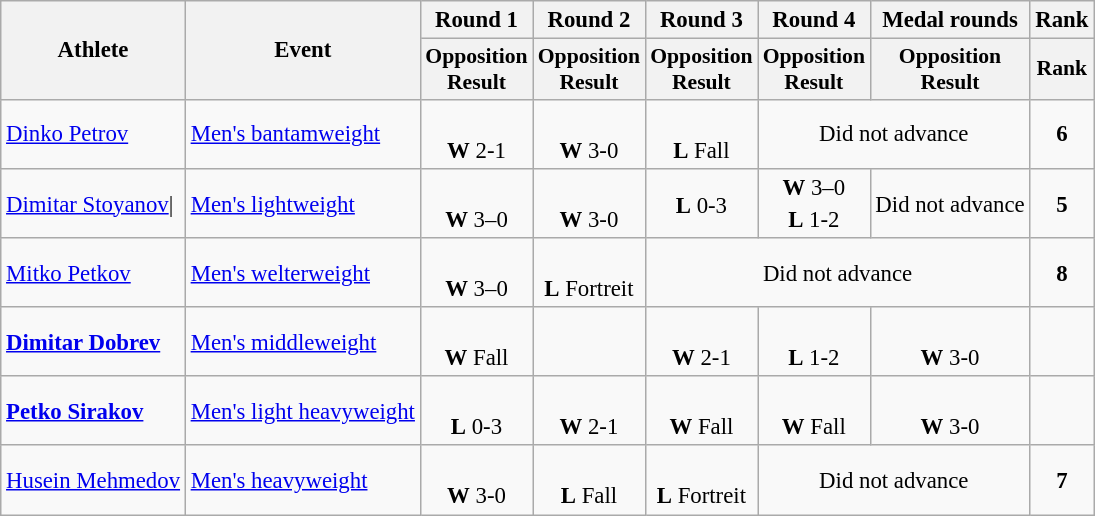<table class="wikitable" style="font-size:95%">
<tr>
<th rowspan="2">Athlete</th>
<th rowspan="2">Event</th>
<th>Round 1</th>
<th>Round 2</th>
<th>Round 3</th>
<th>Round 4</th>
<th>Medal rounds</th>
<th>Rank</th>
</tr>
<tr style="font-size: 95%">
<th>Opposition<br>Result</th>
<th>Opposition<br>Result</th>
<th>Opposition<br>Result</th>
<th>Opposition<br>Result</th>
<th>Opposition<br>Result</th>
<th>Rank</th>
</tr>
<tr align=center>
<td align=left><a href='#'>Dinko Petrov</a></td>
<td align=left><a href='#'>Men's bantamweight</a></td>
<td><br><strong>W</strong> 2-1 <sup></sup></td>
<td><br><strong>W</strong> 3-0 <sup></sup></td>
<td><br><strong>L</strong> Fall <sup></sup></td>
<td colspan=2>Did not advance</td>
<td><strong>6</strong></td>
</tr>
<tr align=center>
<td align=left><a href='#'>Dimitar Stoyanov</a>|</td>
<td align=left><a href='#'>Men's lightweight</a></td>
<td><br><strong>W</strong> 3–0 <sup></sup></td>
<td><br><strong>W</strong> 3-0 <sup></sup></td>
<td> <strong>L</strong> 0-3 <sup></sup></td>
<td> <strong>W</strong> 3–0<br>
<strong>L</strong> 1-2 <sup>
</sup></td>
<td colspan=1>Did not advance</td>
<td><strong>5</strong></td>
</tr>
<tr align=center>
<td align=left><a href='#'>Mitko Petkov</a></td>
<td align=left><a href='#'>Men's welterweight</a></td>
<td><br><strong>W</strong> 3–0 <sup></sup></td>
<td><br><strong>L</strong> Fortreit <sup></sup></td>
<td colspan=3>Did not advance</td>
<td><strong>8</strong></td>
</tr>
<tr align=center>
<td align=left><strong><a href='#'>Dimitar Dobrev</a></strong></td>
<td align=left><a href='#'>Men's middleweight</a></td>
<td><br><strong>W</strong> Fall <sup></sup></td>
<td></td>
<td><br><strong>W</strong> 2-1 <sup></sup></td>
<td><br><strong>L</strong> 1-2 <sup></sup></td>
<td><br><strong>W</strong> 3-0 <sup></sup></td>
<td></td>
</tr>
<tr align=center>
<td align=left><strong><a href='#'>Petko Sirakov</a></strong></td>
<td align=left><a href='#'>Men's light heavyweight</a></td>
<td><br><strong>L</strong> 0-3 <sup></sup></td>
<td><br><strong>W</strong> 2-1 <sup></sup></td>
<td><br><strong>W</strong> Fall <sup></sup></td>
<td><br><strong>W</strong> Fall <sup></sup></td>
<td><br><strong>W</strong> 3-0 <sup></sup></td>
<td Stanchev's victories over Skhirtladze in round 1 and Hodge in round 5 counted for the medal rounds, giving the Bulgarian wrestler the gold medal with a 2–0 record against the other medalists.></td>
</tr>
<tr align=center>
<td align=left><a href='#'>Husein Mehmedov</a></td>
<td align=left><a href='#'>Men's heavyweight</a></td>
<td><br><strong>W</strong> 3-0 <sup></sup></td>
<td><br><strong>L</strong> Fall <sup></sup></td>
<td><br><strong>L</strong> Fortreit <sup></sup></td>
<td colspan=2>Did not advance</td>
<td><strong>7</strong></td>
</tr>
</table>
